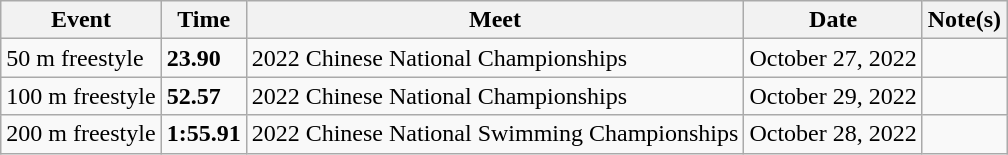<table class="wikitable">
<tr>
<th>Event</th>
<th>Time</th>
<th>Meet</th>
<th>Date</th>
<th>Note(s)</th>
</tr>
<tr>
<td>50 m freestyle</td>
<td><strong>23.90</strong></td>
<td>2022 Chinese National Championships</td>
<td>October 27, 2022</td>
<td></td>
</tr>
<tr>
<td>100 m freestyle</td>
<td><strong>52.57</strong></td>
<td>2022 Chinese National Championships</td>
<td>October 29, 2022</td>
<td></td>
</tr>
<tr>
<td>200 m freestyle</td>
<td><strong>1:55.91</strong></td>
<td>2022 Chinese National Swimming Championships</td>
<td>October 28, 2022</td>
<td></td>
</tr>
</table>
